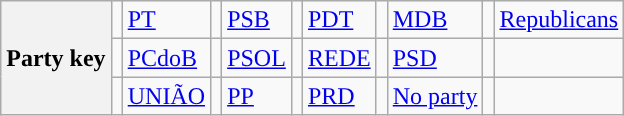<table class=wikitable>
<tr>
<th rowspan=3>Party key</th>
<td></td>
<td><a href='#'>PT</a></td>
<td></td>
<td><a href='#'>PSB</a></td>
<td></td>
<td><a href='#'>PDT</a></td>
<td></td>
<td><a href='#'>MDB</a></td>
<td></td>
<td><a href='#'>Republicans</a></td>
</tr>
<tr>
<td></td>
<td><a href='#'>PCdoB</a></td>
<td></td>
<td><a href='#'>PSOL</a></td>
<td></td>
<td><a href='#'>REDE</a></td>
<td></td>
<td><a href='#'>PSD</a></td>
<td></td>
<td></td>
</tr>
<tr>
<td></td>
<td><a href='#'>UNIÃO</a></td>
<td></td>
<td><a href='#'>PP</a></td>
<td></td>
<td><a href='#'>PRD</a></td>
<td></td>
<td><a href='#'>No party</a></td>
<td></td>
<td></td>
</tr>
</table>
